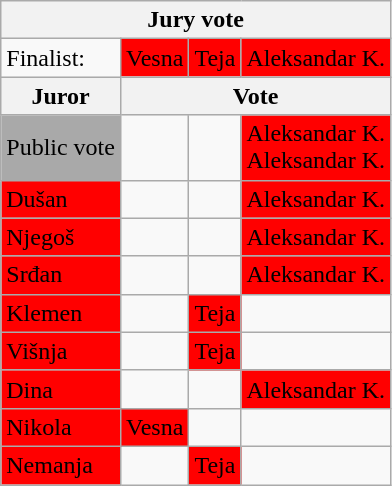<table class="wikitable" style="text-align:center">
<tr>
<th colspan=4>Jury vote</th>
</tr>
<tr>
<td align="left">Finalist:</td>
<td bgcolor="red"><span>Vesna<br></span></td>
<td bgcolor="red"><span>Teja<br></span></td>
<td bgcolor="red"><span>Aleksandar K.<br></span></td>
</tr>
<tr>
<th>Juror</th>
<th colspan=3>Vote</th>
</tr>
<tr>
<td align="left" bgcolor="darkgray">Public vote</td>
<td></td>
<td></td>
<td bgcolor="red"><span>Aleksandar K.<br>Aleksandar K.</span></td>
</tr>
<tr>
<td align="left" bgcolor="red"><span>Dušan</span></td>
<td></td>
<td></td>
<td bgcolor="red"><span>Aleksandar K.</span></td>
</tr>
<tr>
<td align="left" bgcolor="red"><span>Njegoš</span></td>
<td></td>
<td></td>
<td bgcolor="red"><span>Aleksandar K.</span></td>
</tr>
<tr>
<td align="left" bgcolor="red"><span>Srđan</span></td>
<td></td>
<td></td>
<td bgcolor="red"><span>Aleksandar K.</span></td>
</tr>
<tr>
<td align="left" bgcolor="red"><span>Klemen</span></td>
<td></td>
<td bgcolor="red"><span>Teja</span></td>
<td></td>
</tr>
<tr>
<td align="left" bgcolor="red"><span>Višnja</span></td>
<td></td>
<td bgcolor="red"><span>Teja</span></td>
<td></td>
</tr>
<tr>
<td align="left" bgcolor="red"><span>Dina</span></td>
<td></td>
<td></td>
<td bgcolor="red"><span>Aleksandar K.</span></td>
</tr>
<tr>
<td align="left" bgcolor="red"><span>Nikola</span></td>
<td bgcolor="red"><span>Vesna</span></td>
<td></td>
<td></td>
</tr>
<tr>
<td align="left" bgcolor="red"><span>Nemanja</span></td>
<td></td>
<td bgcolor="red"><span>Teja</span></td>
<td></td>
</tr>
</table>
